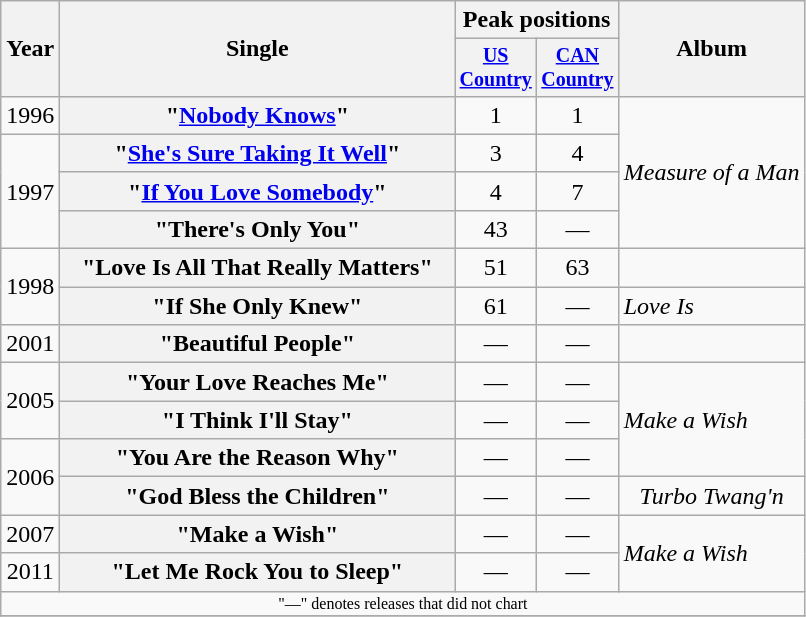<table class="wikitable plainrowheaders" style="text-align:center;">
<tr>
<th rowspan="2">Year</th>
<th rowspan="2" style="width:16em;">Single</th>
<th colspan="2">Peak positions</th>
<th rowspan="2">Album</th>
</tr>
<tr style="font-size:smaller;">
<th width="40"><a href='#'>US Country</a><br></th>
<th width="40"><a href='#'>CAN Country</a><br></th>
</tr>
<tr>
<td>1996</td>
<th scope="row">"<a href='#'>Nobody Knows</a>"</th>
<td>1</td>
<td>1</td>
<td align="left" rowspan="4"><em>Measure of a Man</em></td>
</tr>
<tr>
<td rowspan="3">1997</td>
<th scope="row">"<a href='#'>She's Sure Taking It Well</a>"</th>
<td>3</td>
<td>4</td>
</tr>
<tr>
<th scope="row">"<a href='#'>If You Love Somebody</a>"</th>
<td>4</td>
<td>7</td>
</tr>
<tr>
<th scope="row">"There's Only You"</th>
<td>43</td>
<td>—</td>
</tr>
<tr>
<td rowspan="2">1998</td>
<th scope="row">"Love Is All That Really Matters"</th>
<td>51</td>
<td>63</td>
<td></td>
</tr>
<tr>
<th scope="row">"If She Only Knew"</th>
<td>61</td>
<td>—</td>
<td align="left"><em>Love Is</em></td>
</tr>
<tr>
<td>2001</td>
<th scope="row">"Beautiful People"</th>
<td>—</td>
<td>—</td>
<td></td>
</tr>
<tr>
<td rowspan="2">2005</td>
<th scope="row">"Your Love Reaches Me"</th>
<td>—</td>
<td>—</td>
<td align="left" rowspan="3"><em>Make a Wish</em></td>
</tr>
<tr>
<th scope="row">"I Think I'll Stay"</th>
<td>—</td>
<td>—</td>
</tr>
<tr>
<td rowspan=2>2006</td>
<th scope="row">"You Are the Reason Why"</th>
<td>—</td>
<td>—</td>
</tr>
<tr>
<th scope="row">"God Bless the Children" </th>
<td>—</td>
<td>—</td>
<td><em>Turbo Twang'n</em></td>
</tr>
<tr>
<td>2007</td>
<th scope="row">"Make a Wish"</th>
<td>—</td>
<td>—</td>
<td align="left" rowspan="2"><em>Make a Wish</em></td>
</tr>
<tr>
<td>2011</td>
<th scope="row">"Let Me Rock You to Sleep"</th>
<td>—</td>
<td>—</td>
</tr>
<tr>
<td colspan="5" style="font-size:8pt">"—" denotes releases that did not chart</td>
</tr>
<tr>
</tr>
</table>
